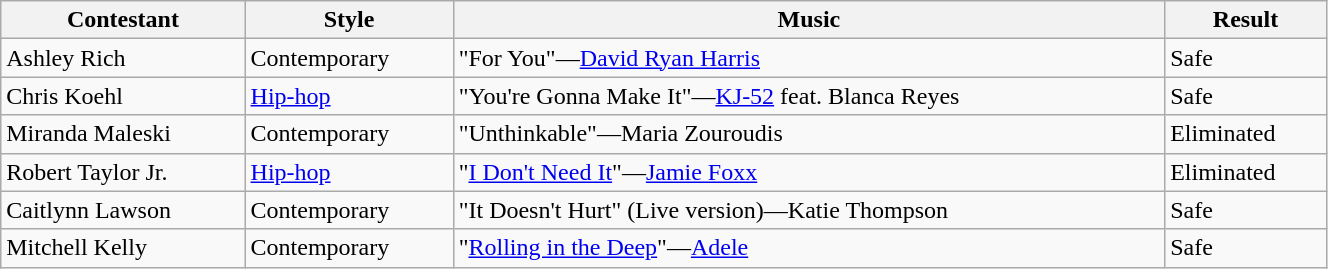<table class="wikitable" style="width:70%;">
<tr>
<th>Contestant</th>
<th>Style</th>
<th>Music</th>
<th>Result</th>
</tr>
<tr>
<td>Ashley Rich</td>
<td>Contemporary</td>
<td>"For You"—<a href='#'>David Ryan Harris</a></td>
<td>Safe</td>
</tr>
<tr>
<td>Chris Koehl</td>
<td><a href='#'>Hip-hop</a></td>
<td>"You're Gonna Make It"—<a href='#'>KJ-52</a> feat. Blanca Reyes</td>
<td>Safe</td>
</tr>
<tr>
<td>Miranda Maleski</td>
<td>Contemporary</td>
<td>"Unthinkable"—Maria Zouroudis</td>
<td>Eliminated</td>
</tr>
<tr>
<td>Robert Taylor Jr.</td>
<td><a href='#'>Hip-hop</a></td>
<td>"<a href='#'>I Don't Need It</a>"—<a href='#'>Jamie Foxx</a></td>
<td>Eliminated</td>
</tr>
<tr>
<td>Caitlynn Lawson</td>
<td>Contemporary</td>
<td>"It Doesn't Hurt" (Live version)—Katie Thompson</td>
<td>Safe</td>
</tr>
<tr>
<td>Mitchell Kelly</td>
<td>Contemporary</td>
<td>"<a href='#'>Rolling in the Deep</a>"—<a href='#'>Adele</a></td>
<td>Safe</td>
</tr>
</table>
